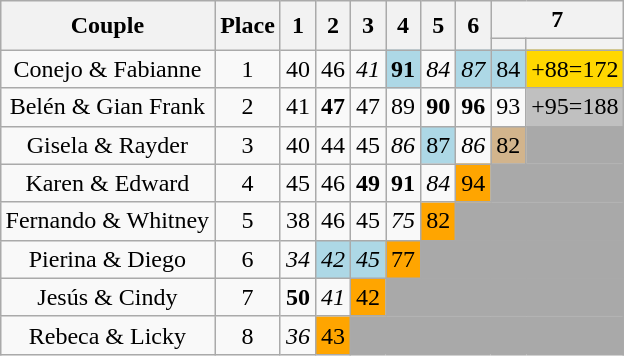<table class="wikitable sortable" style="margin:auto; text-align:center; white-space:nowrap">
<tr>
<th rowspan=2>Couple</th>
<th rowspan=2>Place</th>
<th rowspan=2>1</th>
<th rowspan=2>2</th>
<th rowspan=2>3</th>
<th rowspan=2>4</th>
<th rowspan=2>5</th>
<th rowspan=2>6</th>
<th colspan=2>7</th>
</tr>
<tr>
<th></th>
<th></th>
</tr>
<tr>
<td>Conejo & Fabianne</td>
<td>1</td>
<td>40</td>
<td>46</td>
<td><span><em>41</em></span></td>
<td bgcolor=ADD8E6><span><strong>91</strong></span></td>
<td><span><em>84</em></span></td>
<td bgcolor=ADD8E6><span><em>87</em></span></td>
<td bgcolor=ADD8E6>84</td>
<td bgcolor=FFD700>+88=172</td>
</tr>
<tr>
<td>Belén & Gian Frank</td>
<td>2</td>
<td>41</td>
<td><span><strong>47</strong></span></td>
<td>47</td>
<td>89</td>
<td><span><strong>90</strong></span></td>
<td><span><strong>96</strong></span></td>
<td>93</td>
<td bgcolor=C0C0C0>+95=188</td>
</tr>
<tr>
<td>Gisela & Rayder</td>
<td>3</td>
<td>40</td>
<td>44</td>
<td>45</td>
<td><span><em>86</em></span></td>
<td bgcolor=ADD8E6>87</td>
<td><span><em>86</em></span></td>
<td bgcolor=D2B48C>82</td>
<td colspan="3" style="background:darkgrey;"></td>
</tr>
<tr>
<td>Karen & Edward</td>
<td>4</td>
<td>45</td>
<td>46</td>
<td><span><strong>49</strong></span></td>
<td><span><strong>91</strong></span></td>
<td><span><em>84</em></span></td>
<td bgcolor=FFA500>94</td>
<td colspan="4" style="background:darkgrey;"></td>
</tr>
<tr>
<td>Fernando & Whitney</td>
<td>5</td>
<td>38</td>
<td>46</td>
<td>45</td>
<td><span><em>75</em></span></td>
<td bgcolor=FFA500>82</td>
<td colspan="5" style="background:darkgrey;"></td>
</tr>
<tr>
<td>Pierina & Diego</td>
<td>6</td>
<td><span><em>34</em></span></td>
<td bgcolor=ADD8E6><span><em>42</em></span></td>
<td bgcolor=ADD8E6><span><em>45</em></span></td>
<td bgcolor=FFA500>77</td>
<td colspan="6" style="background:darkgrey;"></td>
</tr>
<tr>
<td>Jesús & Cindy</td>
<td>7</td>
<td><span><strong>50</strong></span></td>
<td><span><em>41</em></span></td>
<td bgcolor=FFA500>42</td>
<td colspan="6" style="background:darkgrey;"></td>
</tr>
<tr>
<td>Rebeca & Licky</td>
<td>8</td>
<td><span><em>36</em></span></td>
<td bgcolor=FFA500>43</td>
<td colspan="7" style="background:darkgrey;"></td>
</tr>
</table>
